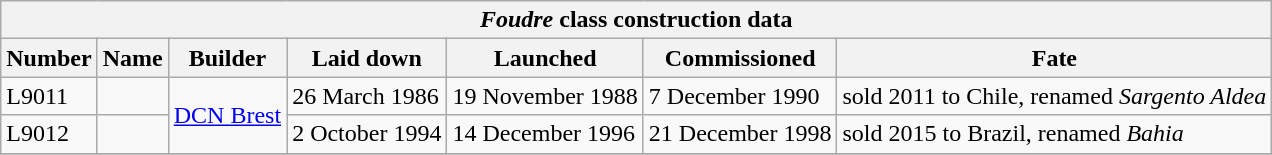<table class="wikitable">
<tr>
<th colspan="7"><em>Foudre</em> class construction data</th>
</tr>
<tr>
<th scope="col">Number</th>
<th scope="col">Name</th>
<th scope="col">Builder</th>
<th scope="col">Laid down</th>
<th scope="col">Launched</th>
<th scope="col">Commissioned</th>
<th scope="col">Fate</th>
</tr>
<tr>
<td scope="row">L9011</td>
<td></td>
<td rowspan="2"><a href='#'>DCN Brest</a></td>
<td>26 March 1986</td>
<td>19 November 1988</td>
<td>7 December 1990</td>
<td>sold 2011 to Chile, renamed <em>Sargento Aldea</em></td>
</tr>
<tr>
<td scope="row">L9012</td>
<td></td>
<td>2 October 1994</td>
<td>14 December 1996</td>
<td>21 December 1998</td>
<td>sold 2015 to Brazil, renamed <em>Bahia</em></td>
</tr>
<tr>
</tr>
</table>
